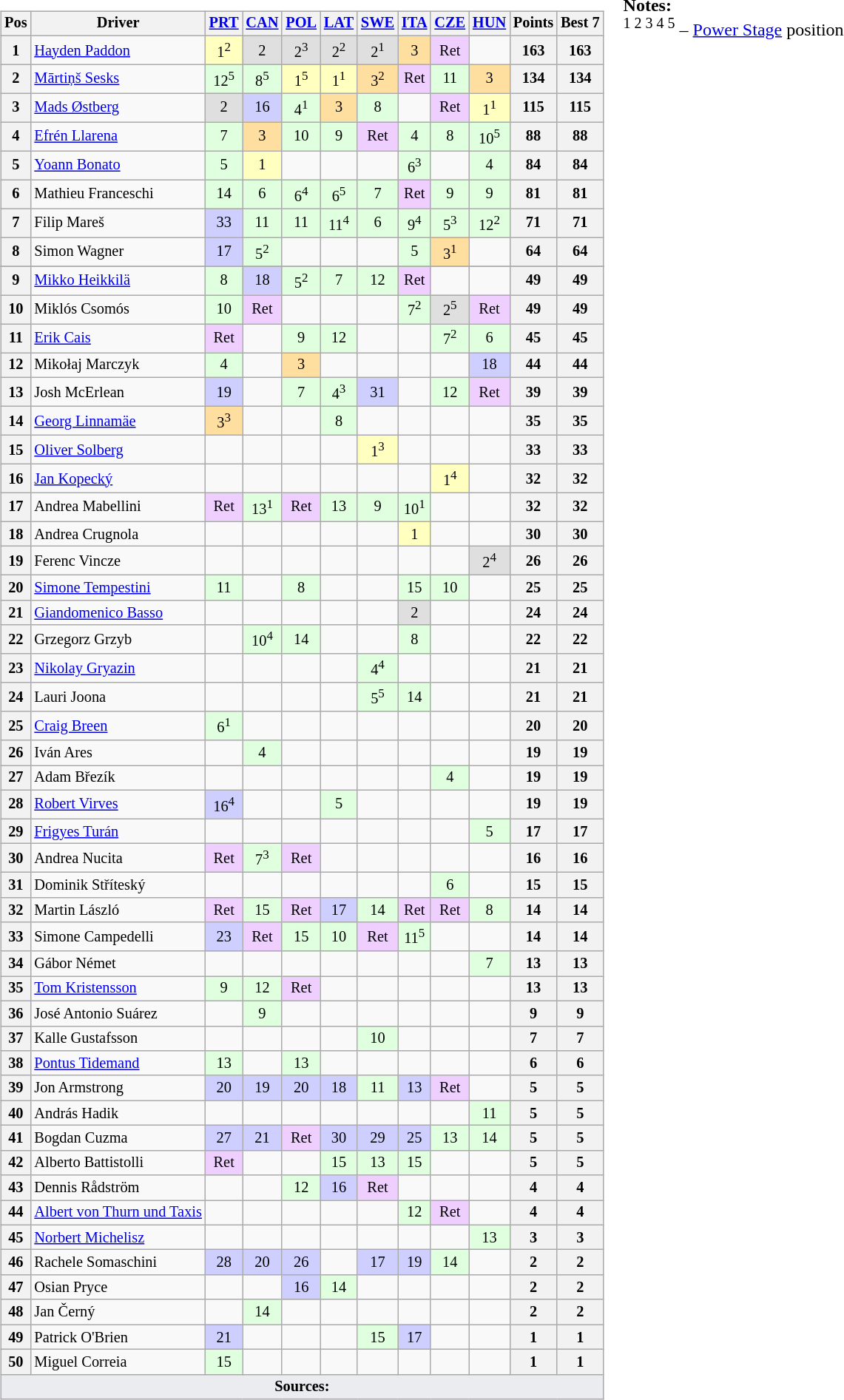<table>
<tr>
<td valign="top"><br><table class="wikitable" style="font-size: 85%; text-align: center">
<tr valign="top">
<th valign="middle">Pos</th>
<th valign="middle">Driver</th>
<th><a href='#'>PRT</a><br></th>
<th><a href='#'>CAN</a><br></th>
<th><a href='#'>POL</a><br></th>
<th><a href='#'>LAT</a><br></th>
<th><a href='#'>SWE</a><br></th>
<th><a href='#'>ITA</a><br></th>
<th><a href='#'>CZE</a><br></th>
<th><a href='#'>HUN</a><br></th>
<th valign="middle">Points</th>
<th valign="middle">Best 7</th>
</tr>
<tr>
<th>1</th>
<td align=left> <a href='#'>Hayden Paddon</a></td>
<td style="background:#FFFFBF;">1<sup>2</sup></td>
<td style="background:#DFDFDF;">2</td>
<td style="background:#DFDFDF;">2<sup>3</sup></td>
<td style="background:#DFDFDF;">2<sup>2</sup></td>
<td style="background:#DFDFDF;">2<sup>1</sup></td>
<td style="background:#FFDF9F;">3</td>
<td style="background:#EFCFFF;">Ret</td>
<td></td>
<th>163</th>
<th>163</th>
</tr>
<tr>
<th>2</th>
<td align="left"> <a href='#'>Mārtiņš Sesks</a></td>
<td style="background:#DFFFDF;">12<sup>5</sup></td>
<td style="background:#DFFFDF;">8<sup>5</sup></td>
<td style="background:#FFFFBF;">1<sup>5</sup></td>
<td style="background:#FFFFBF;">1<sup>1</sup></td>
<td style="background:#FFDF9F;">3<sup>2</sup></td>
<td style="background:#EFCFFF;">Ret</td>
<td style="background:#DFFFDF;">11</td>
<td style="background:#FFDF9F;">3</td>
<th>134</th>
<th>134</th>
</tr>
<tr>
<th>3</th>
<td align="left"> <a href='#'>Mads Østberg</a></td>
<td style="background:#DFDFDF;">2</td>
<td style="background:#CFCFFF;">16</td>
<td style="background:#DFFFDF;">4<sup>1</sup></td>
<td style="background:#FFDF9F;">3</td>
<td style="background:#DFFFDF;">8</td>
<td></td>
<td style="background:#EFCFFF;">Ret</td>
<td style="background:#FFFFBF;">1<sup>1</sup></td>
<th>115</th>
<th>115</th>
</tr>
<tr>
<th>4</th>
<td align="left"> <a href='#'>Efrén Llarena</a></td>
<td style="background:#DFFFDF;">7</td>
<td style="background:#FFDF9F;">3</td>
<td style="background:#DFFFDF;">10</td>
<td style="background:#DFFFDF;">9</td>
<td style="background:#EFCFFF;">Ret</td>
<td style="background:#DFFFDF;">4</td>
<td style="background:#DFFFDF;">8</td>
<td style="background:#DFFFDF;">10<sup>5</sup></td>
<th>88</th>
<th>88</th>
</tr>
<tr>
<th>5</th>
<td align="left"> <a href='#'>Yoann Bonato</a></td>
<td style="background:#DFFFDF;">5</td>
<td style="background:#FFFFBF;">1</td>
<td></td>
<td></td>
<td></td>
<td style="background:#DFFFDF;">6<sup>3</sup></td>
<td></td>
<td style="background:#DFFFDF;">4</td>
<th>84</th>
<th>84</th>
</tr>
<tr>
<th>6</th>
<td align="left"> Mathieu Franceschi</td>
<td style="background:#DFFFDF;">14</td>
<td style="background:#DFFFDF;">6</td>
<td style="background:#DFFFDF;">6<sup>4</sup></td>
<td style="background:#DFFFDF;">6<sup>5</sup></td>
<td style="background:#DFFFDF;">7</td>
<td style="background:#EFCFFF;">Ret</td>
<td style="background:#DFFFDF;">9</td>
<td style="background:#DFFFDF;">9</td>
<th>81</th>
<th>81</th>
</tr>
<tr>
<th>7</th>
<td align="left"> Filip Mareš</td>
<td style="background:#CFCFFF;">33</td>
<td style="background:#DFFFDF;">11</td>
<td style="background:#DFFFDF;">11</td>
<td style="background:#DFFFDF;">11<sup>4</sup></td>
<td style="background:#DFFFDF;">6</td>
<td style="background:#DFFFDF;">9<sup>4</sup></td>
<td style="background:#DFFFDF;">5<sup>3</sup></td>
<td style="background:#DFFFDF;">12<sup>2</sup></td>
<th>71</th>
<th>71</th>
</tr>
<tr>
<th>8</th>
<td align="left"> Simon Wagner</td>
<td style="background:#CFCFFF;">17</td>
<td style="background:#DFFFDF;">5<sup>2</sup></td>
<td></td>
<td></td>
<td></td>
<td style="background:#DFFFDF;">5</td>
<td style="background:#FFDF9F;">3<sup>1</sup></td>
<td></td>
<th>64</th>
<th>64</th>
</tr>
<tr>
</tr>
<tr>
<th>9</th>
<td align="left"> <a href='#'>Mikko Heikkilä</a></td>
<td style="background:#DFFFDF;">8</td>
<td style="background:#CFCFFF;">18</td>
<td style="background:#DFFFDF;">5<sup>2</sup></td>
<td style="background:#DFFFDF;">7</td>
<td style="background:#DFFFDF;">12</td>
<td style="background:#EFCFFF;">Ret</td>
<td></td>
<td></td>
<th>49</th>
<th>49</th>
</tr>
<tr>
<th>10</th>
<td align="left"> Miklós Csomós</td>
<td style="background:#DFFFDF;">10</td>
<td style="background:#EFCFFF;">Ret</td>
<td></td>
<td></td>
<td></td>
<td style="background:#DFFFDF;">7<sup>2</sup></td>
<td style="background:#DFDFDF;">2<sup>5</sup></td>
<td style="background:#EFCFFF;">Ret</td>
<th>49</th>
<th>49</th>
</tr>
<tr>
<th>11</th>
<td align="left"> <a href='#'>Erik Cais</a></td>
<td style="background:#EFCFFF;">Ret</td>
<td></td>
<td style="background:#DFFFDF;">9</td>
<td style="background:#DFFFDF;">12</td>
<td></td>
<td></td>
<td style="background:#DFFFDF;">7<sup>2</sup></td>
<td style="background:#DFFFDF;">6</td>
<th>45</th>
<th>45</th>
</tr>
<tr>
<th>12</th>
<td align="left"> Mikołaj Marczyk</td>
<td style="background:#DFFFDF;">4</td>
<td></td>
<td style="background:#FFDF9F;">3</td>
<td></td>
<td></td>
<td></td>
<td></td>
<td style="background:#CFCFFF;">18</td>
<th>44</th>
<th>44</th>
</tr>
<tr>
<th>13</th>
<td align="left"> Josh McErlean</td>
<td style="background:#CFCFFF;">19</td>
<td></td>
<td style="background:#DFFFDF;">7</td>
<td style="background:#DFFFDF;">4<sup>3</sup></td>
<td style="background:#CFCFFF;">31</td>
<td></td>
<td style="background:#DFFFDF;">12</td>
<td style="background:#EFCFFF;">Ret</td>
<th>39</th>
<th>39</th>
</tr>
<tr>
<th>14</th>
<td align="left"> <a href='#'>Georg Linnamäe</a></td>
<td style="background:#FFDF9F;">3<sup>3</sup></td>
<td></td>
<td></td>
<td style="background:#DFFFDF;">8</td>
<td></td>
<td></td>
<td></td>
<td></td>
<th>35</th>
<th>35</th>
</tr>
<tr>
<th>15</th>
<td align=left> <a href='#'>Oliver Solberg</a></td>
<td></td>
<td></td>
<td></td>
<td></td>
<td style="background:#FFFFBF;">1<sup>3</sup></td>
<td></td>
<td></td>
<td></td>
<th>33</th>
<th>33</th>
</tr>
<tr>
<th>16</th>
<td align="left"> <a href='#'>Jan Kopecký</a></td>
<td></td>
<td></td>
<td></td>
<td></td>
<td></td>
<td></td>
<td style="background:#FFFFBF;">1<sup>4</sup></td>
<td></td>
<th>32</th>
<th>32</th>
</tr>
<tr>
<th>17</th>
<td align="left"> Andrea Mabellini</td>
<td style="background:#EFCFFF;">Ret</td>
<td style="background:#DFFFDF;">13<sup>1</sup></td>
<td style="background:#EFCFFF;">Ret</td>
<td style="background:#DFFFDF;">13</td>
<td style="background:#DFFFDF;">9</td>
<td style="background:#DFFFDF;">10<sup>1</sup></td>
<td></td>
<td></td>
<th>32</th>
<th>32</th>
</tr>
<tr>
<th>18</th>
<td align="left"> Andrea Crugnola</td>
<td></td>
<td></td>
<td></td>
<td></td>
<td></td>
<td style="background:#FFFFBF;">1</td>
<td></td>
<td></td>
<th>30</th>
<th>30</th>
</tr>
<tr>
<th>19</th>
<td align="left"> Ferenc Vincze</td>
<td></td>
<td></td>
<td></td>
<td></td>
<td></td>
<td></td>
<td></td>
<td style="background:#DFDFDF;">2<sup>4</sup></td>
<th>26</th>
<th>26</th>
</tr>
<tr>
<th>20</th>
<td align="left"> <a href='#'>Simone Tempestini</a></td>
<td style="background:#DFFFDF;">11</td>
<td></td>
<td style="background:#DFFFDF;">8</td>
<td></td>
<td></td>
<td style="background:#DFFFDF;">15</td>
<td style="background:#DFFFDF;">10</td>
<td></td>
<th>25</th>
<th>25</th>
</tr>
<tr>
<th>21</th>
<td align="left"> <a href='#'>Giandomenico Basso</a></td>
<td></td>
<td></td>
<td></td>
<td></td>
<td></td>
<td style="background:#DFDFDF;">2</td>
<td></td>
<td></td>
<th>24</th>
<th>24</th>
</tr>
<tr>
<th>22</th>
<td align="left"> Grzegorz Grzyb</td>
<td></td>
<td style="background:#DFFFDF;">10<sup>4</sup></td>
<td style="background:#DFFFDF;">14</td>
<td></td>
<td></td>
<td style="background:#DFFFDF;">8</td>
<td></td>
<td></td>
<th>22</th>
<th>22</th>
</tr>
<tr>
<th>23</th>
<td align="left"> <a href='#'>Nikolay Gryazin</a></td>
<td></td>
<td></td>
<td></td>
<td></td>
<td style="background:#DFFFDF;">4<sup>4</sup></td>
<td></td>
<td></td>
<td></td>
<th>21</th>
<th>21</th>
</tr>
<tr>
<th>24</th>
<td align="left"> Lauri Joona</td>
<td></td>
<td></td>
<td></td>
<td></td>
<td style="background:#DFFFDF;">5<sup>5</sup></td>
<td style="background:#DFFFDF;">14</td>
<td></td>
<td></td>
<th>21</th>
<th>21</th>
</tr>
<tr>
<th>25</th>
<td align="left"> <a href='#'>Craig Breen</a></td>
<td style="background:#DFFFDF;">6<sup>1</sup></td>
<td></td>
<td></td>
<td></td>
<td></td>
<td></td>
<td></td>
<td></td>
<th>20</th>
<th>20</th>
</tr>
<tr>
<th>26</th>
<td align="left"> Iván Ares</td>
<td></td>
<td style="background:#DFFFDF;">4</td>
<td></td>
<td></td>
<td></td>
<td></td>
<td></td>
<td></td>
<th>19</th>
<th>19</th>
</tr>
<tr>
<th>27</th>
<td align="left"> Adam Březík</td>
<td></td>
<td></td>
<td></td>
<td></td>
<td></td>
<td></td>
<td style="background:#DFFFDF;">4</td>
<td></td>
<th>19</th>
<th>19</th>
</tr>
<tr>
<th>28</th>
<td align="left"> <a href='#'>Robert Virves</a></td>
<td style="background:#CFCFFF;">16<sup>4</sup></td>
<td></td>
<td></td>
<td style="background:#DFFFDF;">5</td>
<td></td>
<td></td>
<td></td>
<td></td>
<th>19</th>
<th>19</th>
</tr>
<tr>
<th>29</th>
<td align="left"> <a href='#'>Frigyes Turán</a></td>
<td></td>
<td></td>
<td></td>
<td></td>
<td></td>
<td></td>
<td></td>
<td style="background:#DFFFDF;">5</td>
<th>17</th>
<th>17</th>
</tr>
<tr>
<th>30</th>
<td align="left"> Andrea Nucita</td>
<td style="background:#EFCFFF;">Ret</td>
<td style="background:#DFFFDF;">7<sup>3</sup></td>
<td style="background:#EFCFFF;">Ret</td>
<td></td>
<td></td>
<td></td>
<td></td>
<td></td>
<th>16</th>
<th>16</th>
</tr>
<tr>
<th>31</th>
<td align="left"> Dominik Stříteský</td>
<td></td>
<td></td>
<td></td>
<td></td>
<td></td>
<td></td>
<td style="background:#DFFFDF;">6</td>
<td></td>
<th>15</th>
<th>15</th>
</tr>
<tr>
<th>32</th>
<td align="left"> Martin László</td>
<td style="background:#EFCFFF;">Ret</td>
<td style="background:#DFFFDF;">15</td>
<td style="background:#EFCFFF;">Ret</td>
<td style="background:#CFCFFF;">17</td>
<td style="background:#DFFFDF;">14</td>
<td style="background:#EFCFFF;">Ret</td>
<td style="background:#EFCFFF;">Ret</td>
<td style="background:#DFFFDF;">8</td>
<th>14</th>
<th>14</th>
</tr>
<tr>
<th>33</th>
<td align="left"> Simone Campedelli</td>
<td style="background:#CFCFFF;">23</td>
<td style="background:#EFCFFF;">Ret</td>
<td style="background:#DFFFDF;">15</td>
<td style="background:#DFFFDF;">10</td>
<td style="background:#EFCFFF;">Ret</td>
<td style="background:#DFFFDF;">11<sup>5</sup></td>
<td></td>
<td></td>
<th>14</th>
<th>14</th>
</tr>
<tr>
<th>34</th>
<td align="left"> Gábor Német</td>
<td></td>
<td></td>
<td></td>
<td></td>
<td></td>
<td></td>
<td></td>
<td style="background:#DFFFDF;">7</td>
<th>13</th>
<th>13</th>
</tr>
<tr>
<th>35</th>
<td align="left"> <a href='#'>Tom Kristensson</a></td>
<td style="background:#DFFFDF;">9</td>
<td style="background:#DFFFDF;">12</td>
<td style="background:#EFCFFF;">Ret</td>
<td></td>
<td></td>
<td></td>
<td></td>
<td></td>
<th>13</th>
<th>13</th>
</tr>
<tr>
<th>36</th>
<td align="left"> José Antonio Suárez</td>
<td></td>
<td style="background:#DFFFDF;">9</td>
<td></td>
<td></td>
<td></td>
<td></td>
<td></td>
<td></td>
<th>9</th>
<th>9</th>
</tr>
<tr>
<th>37</th>
<td align="left"> Kalle Gustafsson</td>
<td></td>
<td></td>
<td></td>
<td></td>
<td style="background:#DFFFDF;">10</td>
<td></td>
<td></td>
<td></td>
<th>7</th>
<th>7</th>
</tr>
<tr>
<th>38</th>
<td align="left"> <a href='#'>Pontus Tidemand</a></td>
<td style="background:#DFFFDF;">13</td>
<td></td>
<td style="background:#DFFFDF;">13</td>
<td></td>
<td></td>
<td></td>
<td></td>
<td></td>
<th>6</th>
<th>6</th>
</tr>
<tr>
<th>39</th>
<td align="left"> Jon Armstrong</td>
<td style="background:#CFCFFF;">20</td>
<td style="background:#CFCFFF;">19</td>
<td style="background:#CFCFFF;">20</td>
<td style="background:#CFCFFF;">18</td>
<td style="background:#DFFFDF;">11</td>
<td style="background:#CFCFFF;">13</td>
<td style="background:#EFCFFF;">Ret</td>
<td></td>
<th>5</th>
<th>5</th>
</tr>
<tr>
<th>40</th>
<td align="left"> András Hadik</td>
<td></td>
<td></td>
<td></td>
<td></td>
<td></td>
<td></td>
<td></td>
<td style="background:#DFFFDF;">11</td>
<th>5</th>
<th>5</th>
</tr>
<tr>
<th>41</th>
<td align="left"> Bogdan Cuzma</td>
<td style="background:#CFCFFF;">27</td>
<td style="background:#CFCFFF;">21</td>
<td style="background:#EFCFFF;">Ret</td>
<td style="background:#CFCFFF;">30</td>
<td style="background:#CFCFFF;">29</td>
<td style="background:#CFCFFF;">25</td>
<td style="background:#DFFFDF;">13</td>
<td style="background:#DFFFDF;">14</td>
<th>5</th>
<th>5</th>
</tr>
<tr>
<th>42</th>
<td align="left"> Alberto Battistolli</td>
<td style="background:#EFCFFF;">Ret</td>
<td></td>
<td></td>
<td style="background:#DFFFDF;">15</td>
<td style="background:#DFFFDF;">13</td>
<td style="background:#DFFFDF;">15</td>
<td></td>
<td></td>
<th>5</th>
<th>5</th>
</tr>
<tr>
<th>43</th>
<td align="left"> Dennis Rådström</td>
<td></td>
<td></td>
<td style="background:#DFFFDF;">12</td>
<td style="background:#CFCFFF;">16</td>
<td style="background:#EFCFFF;">Ret</td>
<td></td>
<td></td>
<td></td>
<th>4</th>
<th>4</th>
</tr>
<tr>
<th>44</th>
<td align="left"> <a href='#'>Albert von Thurn und Taxis</a></td>
<td></td>
<td></td>
<td></td>
<td></td>
<td></td>
<td style="background:#DFFFDF;">12</td>
<td style="background:#EFCFFF;">Ret</td>
<td></td>
<th>4</th>
<th>4</th>
</tr>
<tr>
<th>45</th>
<td align="left"> <a href='#'>Norbert Michelisz</a></td>
<td></td>
<td></td>
<td></td>
<td></td>
<td></td>
<td></td>
<td></td>
<td style="background:#DFFFDF;">13</td>
<th>3</th>
<th>3</th>
</tr>
<tr>
<th>46</th>
<td align="left"> Rachele Somaschini</td>
<td style="background:#CFCFFF;">28</td>
<td style="background:#CFCFFF;">20</td>
<td style="background:#CFCFFF;">26</td>
<td></td>
<td style="background:#CFCFFF;">17</td>
<td style="background:#CFCFFF;">19</td>
<td style="background:#DFFFDF;">14</td>
<td></td>
<th>2</th>
<th>2</th>
</tr>
<tr>
<th>47</th>
<td align="left"> Osian Pryce</td>
<td></td>
<td></td>
<td style="background:#CFCFFF;">16</td>
<td style="background:#DFFFDF;">14</td>
<td></td>
<td></td>
<td></td>
<td></td>
<th>2</th>
<th>2</th>
</tr>
<tr>
<th>48</th>
<td align="left"> Jan Černý</td>
<td></td>
<td style="background:#DFFFDF;">14</td>
<td></td>
<td></td>
<td></td>
<td></td>
<td></td>
<td></td>
<th>2</th>
<th>2</th>
</tr>
<tr>
<th>49</th>
<td align="left"> Patrick O'Brien</td>
<td style="background:#CFCFFF;">21</td>
<td></td>
<td></td>
<td></td>
<td style="background:#DFFFDF;">15</td>
<td style="background:#CFCFFF;">17</td>
<td></td>
<td></td>
<th>1</th>
<th>1</th>
</tr>
<tr>
<th>50</th>
<td align="left"> Miguel Correia</td>
<td style="background:#DFFFDF;">15</td>
<td></td>
<td></td>
<td></td>
<td></td>
<td></td>
<td></td>
<td></td>
<th>1</th>
<th>1</th>
</tr>
<tr>
<td colspan="12" style="background-color:#EAECF0;text-align:center"><strong>Sources:</strong></td>
</tr>
</table>
</td>
<td valign="top"><br>
<span><strong>Notes:</strong><br><sup>1 2 3 4 5</sup> – <a href='#'>Power Stage</a> position</span></td>
</tr>
</table>
